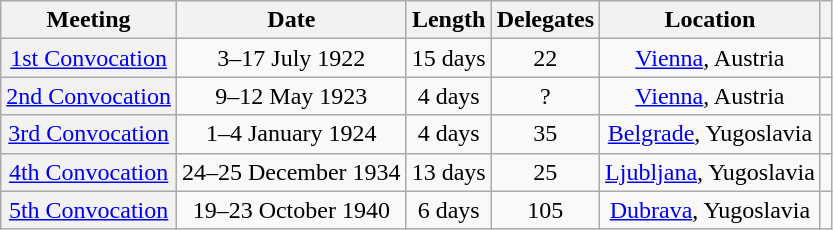<table class="wikitable sortable" style=text-align:center>
<tr>
<th scope="col">Meeting</th>
<th scope="col">Date</th>
<th scope="col">Length</th>
<th scope="col">Delegates</th>
<th scope="col">Location</th>
<th scope="col" class="unsortable"></th>
</tr>
<tr>
<th scope="row" style="font-weight:normal;"><a href='#'>1st Convocation</a></th>
<td>3–17 July 1922</td>
<td>15 days</td>
<td>22</td>
<td><a href='#'>Vienna</a>, Austria</td>
<td align="center"></td>
</tr>
<tr>
<th scope="row" style="font-weight:normal;"><a href='#'>2nd Convocation</a></th>
<td>9–12 May 1923</td>
<td>4 days</td>
<td>?</td>
<td><a href='#'>Vienna</a>, Austria</td>
<td align="center"></td>
</tr>
<tr>
<th scope="row" style="font-weight:normal;"><a href='#'>3rd Convocation</a></th>
<td>1–4 January 1924</td>
<td>4 days</td>
<td>35</td>
<td><a href='#'>Belgrade</a>, Yugoslavia</td>
<td align="center"></td>
</tr>
<tr>
<th scope="row" style="font-weight:normal;"><a href='#'>4th Convocation</a></th>
<td>24–25 December 1934</td>
<td>13 days</td>
<td>25</td>
<td><a href='#'>Ljubljana</a>, Yugoslavia</td>
<td align="center"></td>
</tr>
<tr>
<th scope="row" style="font-weight:normal;"><a href='#'>5th Convocation</a></th>
<td>19–23 October 1940</td>
<td>6 days</td>
<td>105</td>
<td><a href='#'>Dubrava</a>, Yugoslavia</td>
<td align="center"></td>
</tr>
</table>
